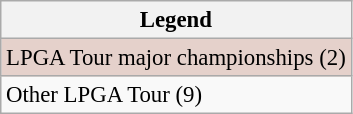<table class="wikitable" style="font-size:95%;">
<tr>
<th>Legend</th>
</tr>
<tr style="background:#e5d1cb;">
<td>LPGA Tour major championships (2)</td>
</tr>
<tr>
<td>Other LPGA Tour (9)</td>
</tr>
</table>
